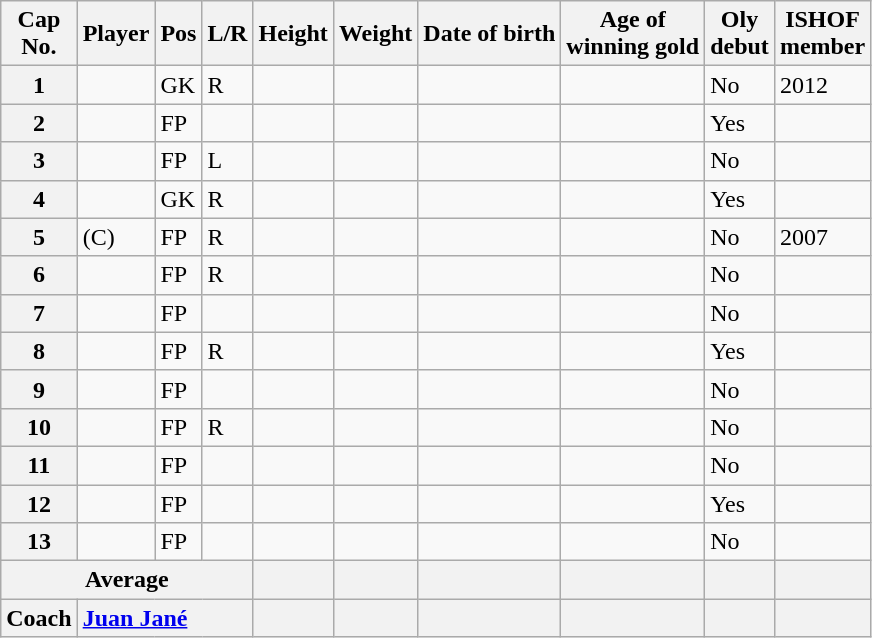<table class="wikitable sortable sticky-header defaultcenter col2left col5left col6right col7right col8left" style="font-size: 100%; margin-left: 1em;">
<tr>
<th scope="col">Cap<br>No.</th>
<th scope="col">Player</th>
<th scope="col">Pos</th>
<th scope="col">L/R</th>
<th scope="col">Height</th>
<th scope="col">Weight</th>
<th scope="col">Date of birth</th>
<th scope="col">Age of<br>winning gold</th>
<th scope="col">Oly<br>debut</th>
<th scope="col">ISHOF<br>member</th>
</tr>
<tr>
<th scope="row">1</th>
<td></td>
<td>GK</td>
<td>R</td>
<td></td>
<td></td>
<td></td>
<td></td>
<td>No</td>
<td>2012</td>
</tr>
<tr>
<th scope="row">2</th>
<td></td>
<td>FP</td>
<td></td>
<td></td>
<td></td>
<td></td>
<td></td>
<td>Yes</td>
<td></td>
</tr>
<tr>
<th scope="row">3</th>
<td></td>
<td>FP</td>
<td>L</td>
<td></td>
<td></td>
<td></td>
<td></td>
<td>No</td>
<td></td>
</tr>
<tr>
<th scope="row">4</th>
<td></td>
<td>GK</td>
<td>R</td>
<td></td>
<td></td>
<td></td>
<td></td>
<td>Yes</td>
<td></td>
</tr>
<tr>
<th scope="row">5</th>
<td> (C)</td>
<td>FP</td>
<td>R</td>
<td></td>
<td></td>
<td></td>
<td></td>
<td>No</td>
<td>2007</td>
</tr>
<tr>
<th scope="row">6</th>
<td></td>
<td>FP</td>
<td>R</td>
<td></td>
<td></td>
<td></td>
<td></td>
<td>No</td>
<td></td>
</tr>
<tr>
<th scope="row">7</th>
<td></td>
<td>FP</td>
<td></td>
<td></td>
<td></td>
<td></td>
<td></td>
<td>No</td>
<td></td>
</tr>
<tr>
<th scope="row">8</th>
<td></td>
<td>FP</td>
<td>R</td>
<td></td>
<td></td>
<td></td>
<td></td>
<td>Yes</td>
<td></td>
</tr>
<tr>
<th scope="row">9</th>
<td></td>
<td>FP</td>
<td></td>
<td></td>
<td></td>
<td></td>
<td></td>
<td>No</td>
<td></td>
</tr>
<tr>
<th scope="row">10</th>
<td></td>
<td>FP</td>
<td>R</td>
<td></td>
<td></td>
<td></td>
<td></td>
<td>No</td>
<td></td>
</tr>
<tr>
<th scope="row">11</th>
<td></td>
<td>FP</td>
<td></td>
<td></td>
<td></td>
<td></td>
<td></td>
<td>No</td>
<td></td>
</tr>
<tr>
<th scope="row">12</th>
<td></td>
<td>FP</td>
<td></td>
<td></td>
<td></td>
<td></td>
<td></td>
<td>Yes</td>
<td></td>
</tr>
<tr>
<th scope="row">13</th>
<td></td>
<td>FP</td>
<td></td>
<td></td>
<td></td>
<td></td>
<td></td>
<td>No</td>
<td></td>
</tr>
<tr class="sortbottom">
<th colspan="4">Average</th>
<th style="text-align: left;"></th>
<th style="text-align: right;"></th>
<th style="text-align: right;"></th>
<th style="text-align: left;"></th>
<th></th>
<th></th>
</tr>
<tr class="sortbottom">
<th>Coach</th>
<th colspan="3" style="text-align: left;"><a href='#'>Juan Jané</a></th>
<th></th>
<th></th>
<th style="text-align: right;"></th>
<th style="text-align: left;"></th>
<th></th>
<th></th>
</tr>
</table>
